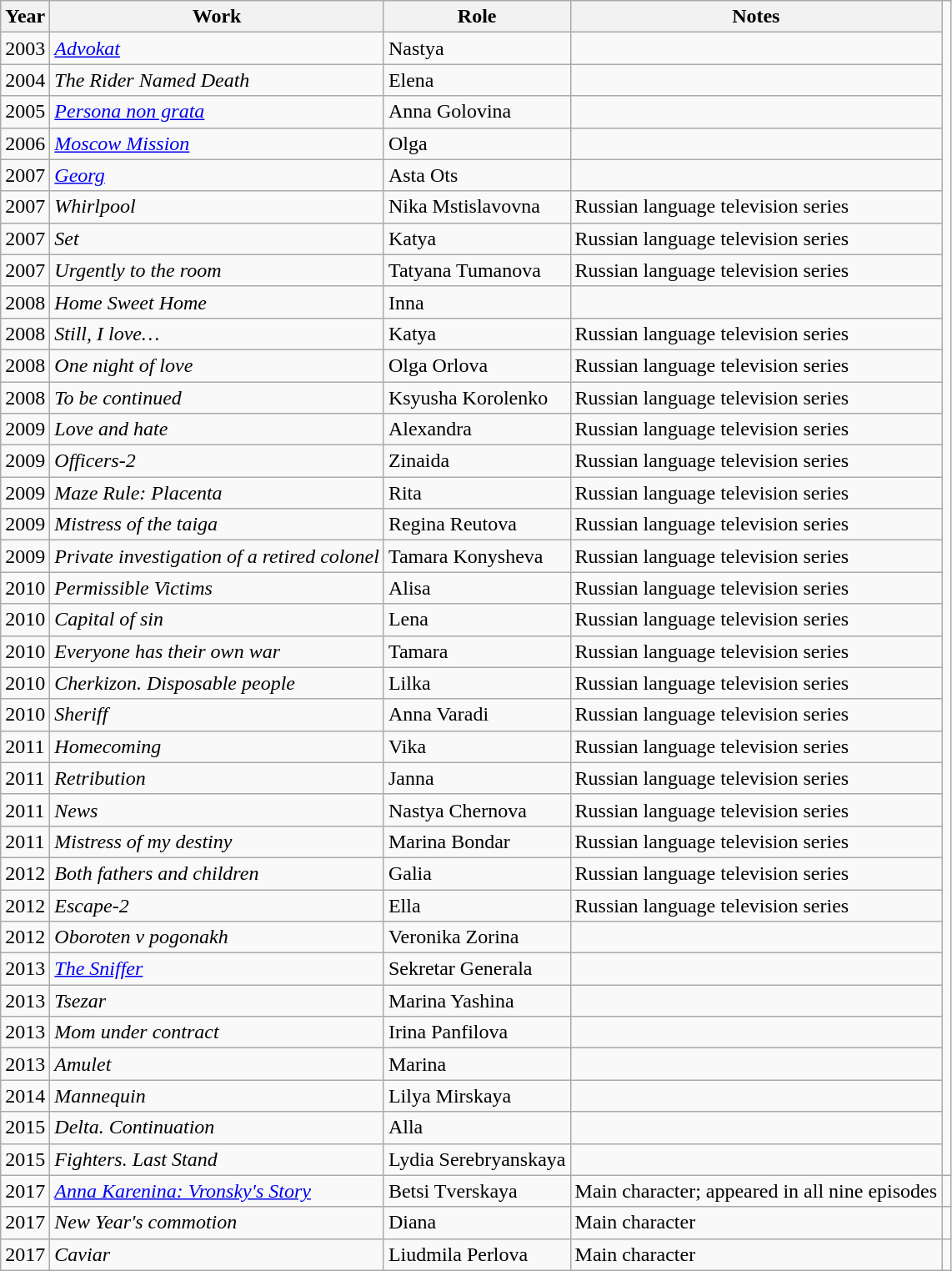<table class="wikitable">
<tr>
<th>Year</th>
<th>Work</th>
<th>Role</th>
<th>Notes</th>
</tr>
<tr>
<td>2003</td>
<td><em><a href='#'>Advokat</a></em></td>
<td>Nastya</td>
<td></td>
</tr>
<tr>
<td>2004</td>
<td><em>The Rider Named Death</em></td>
<td>Elena</td>
<td></td>
</tr>
<tr>
<td>2005</td>
<td><em><a href='#'>Persona non grata</a></em></td>
<td>Anna Golovina</td>
<td></td>
</tr>
<tr>
<td>2006</td>
<td><em><a href='#'>Moscow Mission</a></em></td>
<td>Olga</td>
<td></td>
</tr>
<tr>
<td>2007</td>
<td><a href='#'><em>Georg</em></a></td>
<td>Asta Ots</td>
<td></td>
</tr>
<tr>
<td>2007</td>
<td><em>Whirlpool</em></td>
<td>Nika Mstislavovna</td>
<td>Russian language television series</td>
</tr>
<tr>
<td>2007</td>
<td><em>Set</em></td>
<td>Katya</td>
<td>Russian language television series</td>
</tr>
<tr>
<td>2007</td>
<td><em>Urgently to the room</em></td>
<td>Tatyana Tumanova</td>
<td>Russian language television series</td>
</tr>
<tr>
<td>2008</td>
<td><em>Home Sweet Home</em></td>
<td>Inna</td>
<td></td>
</tr>
<tr>
<td>2008</td>
<td><em>Still, I love…</em></td>
<td>Katya</td>
<td>Russian language television series</td>
</tr>
<tr>
<td>2008</td>
<td><em>One night of love</em></td>
<td>Olga Orlova</td>
<td>Russian language television series</td>
</tr>
<tr>
<td>2008</td>
<td><em>To be continued</em></td>
<td>Ksyusha Korolenko</td>
<td>Russian language television series</td>
</tr>
<tr>
<td>2009</td>
<td><em>Love and hate</em></td>
<td>Alexandra</td>
<td>Russian language television series</td>
</tr>
<tr>
<td>2009</td>
<td><em>Officers-2</em></td>
<td>Zinaida</td>
<td>Russian language television series</td>
</tr>
<tr>
<td>2009</td>
<td><em>Maze Rule: Placenta</em></td>
<td>Rita</td>
<td>Russian language television series</td>
</tr>
<tr>
<td>2009</td>
<td><em>Mistress of the taiga</em></td>
<td>Regina Reutova</td>
<td>Russian language television series</td>
</tr>
<tr>
<td>2009</td>
<td><em>Private investigation of a retired colonel</em></td>
<td>Tamara Konysheva</td>
<td>Russian language television series</td>
</tr>
<tr>
<td>2010</td>
<td><em>Permissible Victims</em></td>
<td>Alisa</td>
<td>Russian language television series</td>
</tr>
<tr>
<td>2010</td>
<td><em>Capital of sin</em></td>
<td>Lena</td>
<td>Russian language television series</td>
</tr>
<tr>
<td>2010</td>
<td><em>Everyone has their own war</em></td>
<td>Tamara</td>
<td>Russian language television series</td>
</tr>
<tr>
<td>2010</td>
<td><em>Cherkizon. Disposable people</em></td>
<td>Lilka</td>
<td>Russian language television series</td>
</tr>
<tr>
<td>2010</td>
<td><em>Sheriff</em></td>
<td>Anna Varadi</td>
<td>Russian language television series</td>
</tr>
<tr>
<td>2011</td>
<td><em>Homecoming</em></td>
<td>Vika</td>
<td>Russian language television series</td>
</tr>
<tr>
<td>2011</td>
<td><em>Retribution</em></td>
<td>Janna</td>
<td>Russian language television series</td>
</tr>
<tr>
<td>2011</td>
<td><em>News</em></td>
<td>Nastya Chernova</td>
<td>Russian language television series</td>
</tr>
<tr>
<td>2011</td>
<td><em>Mistress of my destiny</em></td>
<td>Marina Bondar</td>
<td>Russian language television series</td>
</tr>
<tr>
<td>2012</td>
<td><em>Both fathers and children</em></td>
<td>Galia</td>
<td>Russian language television series</td>
</tr>
<tr>
<td>2012</td>
<td><em>Escape-2</em></td>
<td>Ella</td>
<td>Russian language television series</td>
</tr>
<tr>
<td>2012</td>
<td><em>Oboroten v pogonakh</em></td>
<td>Veronika Zorina</td>
<td></td>
</tr>
<tr>
<td>2013</td>
<td><em><a href='#'>The Sniffer</a></em></td>
<td>Sekretar Generala</td>
<td></td>
</tr>
<tr>
<td>2013</td>
<td><em>Tsezar</em></td>
<td>Marina Yashina</td>
<td></td>
</tr>
<tr>
<td>2013</td>
<td><em>Mom under contract</em></td>
<td>Irina Panfilova</td>
<td></td>
</tr>
<tr>
<td>2013</td>
<td><em>Amulet</em></td>
<td>Marina</td>
<td></td>
</tr>
<tr>
<td>2014</td>
<td><em>Mannequin</em></td>
<td>Lilya Mirskaya</td>
<td></td>
</tr>
<tr>
<td>2015</td>
<td><em>Delta. Continuation</em></td>
<td>Alla</td>
<td></td>
</tr>
<tr>
<td>2015</td>
<td><em>Fighters. Last Stand</em></td>
<td>Lydia Serebryanskaya</td>
<td></td>
</tr>
<tr>
<td>2017</td>
<td><em><a href='#'>Anna Karenina: Vronsky's Story</a></em></td>
<td>Betsi Tverskaya</td>
<td>Main character; appeared in all nine episodes</td>
<td></td>
</tr>
<tr>
<td>2017</td>
<td><em>New Year's commotion</em></td>
<td>Diana</td>
<td>Main character</td>
<td></td>
</tr>
<tr>
<td>2017</td>
<td><em>Caviar</em></td>
<td>Liudmila Perlova</td>
<td>Main character</td>
</tr>
</table>
